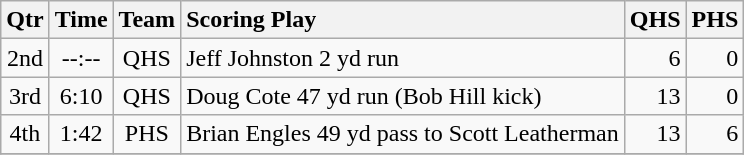<table class="wikitable">
<tr>
<th style="text-align: center;">Qtr</th>
<th style="text-align: center;">Time</th>
<th style="text-align: center;">Team</th>
<th style="text-align: left;">Scoring Play</th>
<th style="text-align: right;">QHS</th>
<th style="text-align: right;">PHS</th>
</tr>
<tr>
<td style="text-align: center;">2nd</td>
<td style="text-align: center;">--:--</td>
<td style="text-align: center;">QHS</td>
<td style="text-align: left;">Jeff Johnston 2 yd run</td>
<td style="text-align: right;">6</td>
<td style="text-align: right;">0</td>
</tr>
<tr>
<td style="text-align: center;">3rd</td>
<td style="text-align: center;">6:10</td>
<td style="text-align: center;">QHS</td>
<td style="text-align: left;">Doug Cote 47 yd run (Bob Hill kick)</td>
<td style="text-align: right;">13</td>
<td style="text-align: right;">0</td>
</tr>
<tr>
<td style="text-align: center;">4th</td>
<td style="text-align: center;">1:42</td>
<td style="text-align: center;">PHS</td>
<td style="text-align: left;">Brian Engles 49 yd pass to Scott Leatherman</td>
<td style="text-align: right;">13</td>
<td style="text-align: right;">6</td>
</tr>
<tr>
</tr>
</table>
